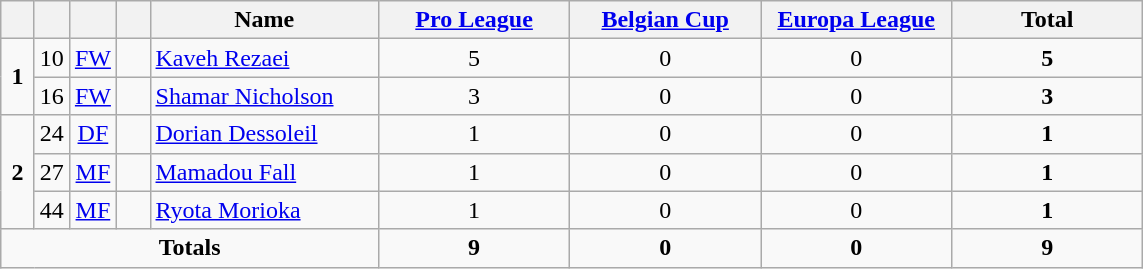<table class="wikitable" style="text-align:center">
<tr>
<th width=15></th>
<th width=15></th>
<th width=15></th>
<th width=15></th>
<th width=145>Name</th>
<th width=120><a href='#'>Pro League</a></th>
<th width=120><a href='#'>Belgian Cup</a></th>
<th width=120><a href='#'>Europa League</a></th>
<th width=120>Total</th>
</tr>
<tr>
<td rowspan=2><strong>1</strong></td>
<td>10</td>
<td><a href='#'>FW</a></td>
<td></td>
<td align=left><a href='#'>Kaveh Rezaei</a></td>
<td>5</td>
<td>0</td>
<td>0</td>
<td><strong>5</strong></td>
</tr>
<tr>
<td>16</td>
<td><a href='#'>FW</a></td>
<td></td>
<td align=left><a href='#'>Shamar Nicholson</a></td>
<td>3</td>
<td>0</td>
<td>0</td>
<td><strong>3</strong></td>
</tr>
<tr>
<td rowspan=3><strong>2</strong></td>
<td>24</td>
<td><a href='#'>DF</a></td>
<td></td>
<td align=left><a href='#'>Dorian Dessoleil</a></td>
<td>1</td>
<td>0</td>
<td>0</td>
<td><strong>1</strong></td>
</tr>
<tr>
<td>27</td>
<td><a href='#'>MF</a></td>
<td></td>
<td align=left><a href='#'>Mamadou Fall</a></td>
<td>1</td>
<td>0</td>
<td>0</td>
<td><strong>1</strong></td>
</tr>
<tr>
<td>44</td>
<td><a href='#'>MF</a></td>
<td></td>
<td align=left><a href='#'>Ryota Morioka</a></td>
<td>1</td>
<td>0</td>
<td>0</td>
<td><strong>1</strong></td>
</tr>
<tr>
<td colspan=5><strong>Totals</strong></td>
<td><strong>9</strong></td>
<td><strong>0</strong></td>
<td><strong>0</strong></td>
<td><strong>9</strong></td>
</tr>
</table>
